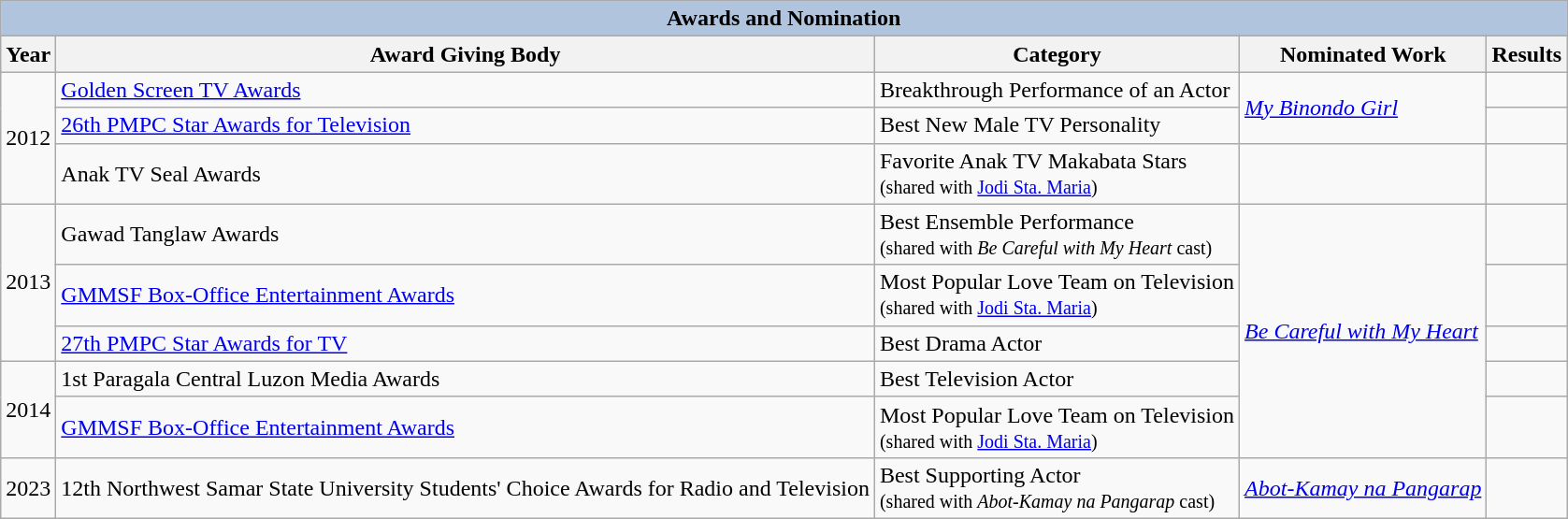<table class="wikitable">
<tr>
<th colspan="5" style="background:LightSteelBlue;">Awards and Nomination</th>
</tr>
<tr>
<th>Year</th>
<th>Award Giving Body</th>
<th>Category</th>
<th>Nominated Work</th>
<th>Results</th>
</tr>
<tr>
<td rowspan=3>2012</td>
<td><a href='#'>Golden Screen TV Awards</a></td>
<td>Breakthrough Performance of an Actor</td>
<td rowspan=2><em><a href='#'>My Binondo Girl</a></em></td>
<td></td>
</tr>
<tr>
<td><a href='#'>26th PMPC Star Awards for Television</a></td>
<td>Best New Male TV Personality</td>
<td></td>
</tr>
<tr>
<td>Anak TV Seal Awards</td>
<td>Favorite Anak TV Makabata Stars <br><small>(shared with <a href='#'>Jodi Sta. Maria</a>)</small></td>
<td></td>
<td></td>
</tr>
<tr>
<td rowspan=3>2013</td>
<td>Gawad Tanglaw Awards</td>
<td>Best Ensemble Performance <br><small>(shared with <em>Be Careful with My Heart</em> cast)</small></td>
<td rowspan=5><em><a href='#'>Be Careful with My Heart</a></em></td>
<td></td>
</tr>
<tr>
<td><a href='#'>GMMSF Box-Office Entertainment Awards</a></td>
<td>Most Popular Love Team on Television <br><small>(shared with <a href='#'>Jodi Sta. Maria</a>)</small></td>
<td></td>
</tr>
<tr>
<td><a href='#'>27th PMPC Star Awards for TV</a></td>
<td>Best Drama Actor</td>
<td></td>
</tr>
<tr>
<td rowspan=2>2014</td>
<td>1st Paragala Central Luzon Media Awards</td>
<td>Best Television Actor</td>
<td></td>
</tr>
<tr>
<td><a href='#'>GMMSF Box-Office Entertainment Awards</a></td>
<td>Most Popular Love Team on Television <br><small>(shared with <a href='#'>Jodi Sta. Maria</a>)</small></td>
<td></td>
</tr>
<tr>
<td rowspan=3>2023</td>
<td>12th Northwest Samar State University Students' Choice Awards for Radio and Television</td>
<td>Best Supporting Actor <br><small>(shared with <em>Abot-Kamay na Pangarap</em> cast)</small></td>
<td rowspan=5><em><a href='#'>Abot-Kamay na Pangarap</a></em></td>
<td></td>
</tr>
</table>
